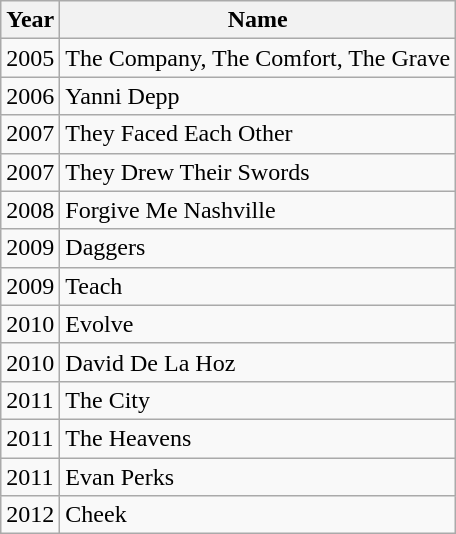<table class="wikitable">
<tr>
<th>Year</th>
<th>Name</th>
</tr>
<tr>
<td>2005</td>
<td>The Company, The Comfort, The Grave</td>
</tr>
<tr>
<td>2006</td>
<td>Yanni Depp</td>
</tr>
<tr>
<td>2007</td>
<td>They Faced Each Other</td>
</tr>
<tr>
<td>2007</td>
<td>They Drew Their Swords</td>
</tr>
<tr>
<td>2008</td>
<td>Forgive Me Nashville</td>
</tr>
<tr>
<td>2009</td>
<td>Daggers</td>
</tr>
<tr>
<td>2009</td>
<td>Teach</td>
</tr>
<tr>
<td>2010</td>
<td>Evolve</td>
</tr>
<tr>
<td>2010</td>
<td>David De La Hoz</td>
</tr>
<tr>
<td>2011</td>
<td>The City</td>
</tr>
<tr>
<td>2011</td>
<td>The Heavens</td>
</tr>
<tr>
<td>2011</td>
<td>Evan Perks</td>
</tr>
<tr>
<td>2012</td>
<td>Cheek</td>
</tr>
</table>
